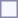<table style="border:1px solid #8888aa; background-color:#f7f8ff; padding:5px; font-size:95%; margin: 0px 12px 12px 0px;">
</table>
